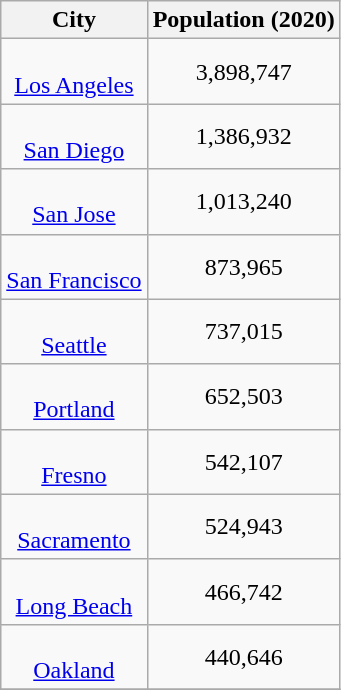<table class="wikitable sortable" style="text-align:center;">
<tr>
<th><strong>City</strong></th>
<th><strong>Population (2020)</strong></th>
</tr>
<tr>
<td> <br> <a href='#'>Los Angeles</a></td>
<td>3,898,747</td>
</tr>
<tr>
<td> <br> <a href='#'>San Diego</a></td>
<td>1,386,932</td>
</tr>
<tr>
<td> <br> <a href='#'>San Jose</a></td>
<td>1,013,240</td>
</tr>
<tr>
<td> <br> <a href='#'>San Francisco</a></td>
<td>873,965</td>
</tr>
<tr>
<td> <br> <a href='#'>Seattle</a></td>
<td>737,015</td>
</tr>
<tr>
<td> <br> <a href='#'>Portland</a></td>
<td>652,503</td>
</tr>
<tr>
<td> <br> <a href='#'>Fresno</a></td>
<td>542,107</td>
</tr>
<tr>
<td> <br> <a href='#'>Sacramento</a></td>
<td>524,943</td>
</tr>
<tr>
<td> <br> <a href='#'>Long Beach</a></td>
<td>466,742</td>
</tr>
<tr>
<td> <br> <a href='#'>Oakland</a></td>
<td>440,646</td>
</tr>
<tr>
</tr>
</table>
